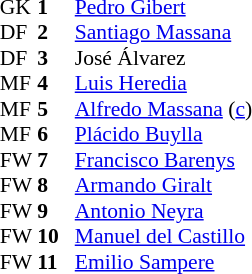<table cellspacing="0" cellpadding="0" style="font-size:90%; margin:0.2em auto;">
<tr>
<th width="25"></th>
<th width="25"></th>
</tr>
<tr>
<td>GK</td>
<td><strong>1</strong></td>
<td> <a href='#'>Pedro Gibert</a></td>
</tr>
<tr>
<td>DF</td>
<td><strong>2</strong></td>
<td> <a href='#'>Santiago Massana</a></td>
</tr>
<tr>
<td>DF</td>
<td><strong>3</strong></td>
<td> José Álvarez</td>
</tr>
<tr>
<td>MF</td>
<td><strong>4</strong></td>
<td> <a href='#'>Luis Heredia</a></td>
</tr>
<tr>
<td>MF</td>
<td><strong>5</strong></td>
<td> <a href='#'>Alfredo Massana</a> (<a href='#'>c</a>)</td>
</tr>
<tr>
<td>MF</td>
<td><strong>6</strong></td>
<td> <a href='#'>Plácido Buylla</a></td>
</tr>
<tr>
<td>FW</td>
<td><strong>7</strong></td>
<td> <a href='#'>Francisco Barenys</a></td>
</tr>
<tr>
<td>FW</td>
<td><strong>8</strong></td>
<td> <a href='#'>Armando Giralt</a></td>
</tr>
<tr>
<td>FW</td>
<td><strong>9</strong></td>
<td> <a href='#'>Antonio Neyra</a></td>
</tr>
<tr>
<td>FW</td>
<td><strong>10</strong></td>
<td> <a href='#'>Manuel del Castillo</a></td>
</tr>
<tr>
<td>FW</td>
<td><strong>11</strong></td>
<td> <a href='#'>Emilio Sampere</a></td>
</tr>
</table>
